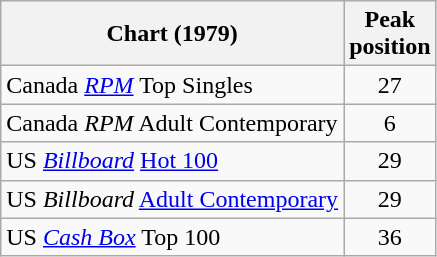<table class="wikitable sortable">
<tr>
<th>Chart (1979)</th>
<th>Peak<br>position</th>
</tr>
<tr>
<td>Canada <em><a href='#'>RPM</a></em> Top Singles</td>
<td style="text-align:center;">27</td>
</tr>
<tr>
<td>Canada <em>RPM</em> Adult Contemporary</td>
<td style="text-align:center;">6</td>
</tr>
<tr>
<td>US <em><a href='#'>Billboard</a></em> <a href='#'>Hot 100</a></td>
<td style="text-align:center;">29</td>
</tr>
<tr>
<td>US <em>Billboard</em> <a href='#'>Adult Contemporary</a></td>
<td align="center">29</td>
</tr>
<tr>
<td>US <a href='#'><em>Cash Box</em></a> Top 100</td>
<td align="center">36</td>
</tr>
</table>
